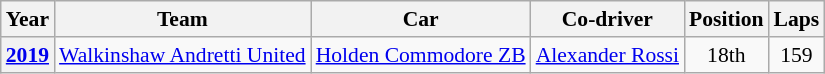<table class="wikitable" style="font-size: 90%;">
<tr>
<th>Year</th>
<th>Team</th>
<th>Car</th>
<th>Co-driver</th>
<th>Position</th>
<th>Laps</th>
</tr>
<tr>
<th><a href='#'>2019</a></th>
<td nowrap><a href='#'>Walkinshaw Andretti United</a></td>
<td nowrap><a href='#'>Holden Commodore ZB</a></td>
<td nowrap> <a href='#'>Alexander Rossi</a></td>
<td align="center">18th</td>
<td align="center">159</td>
</tr>
</table>
